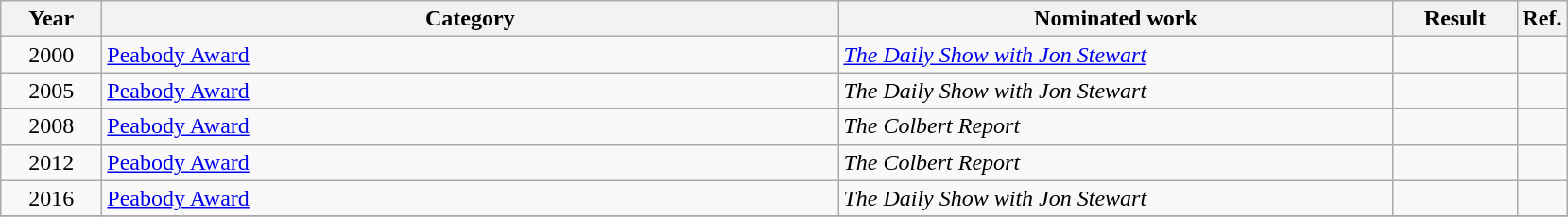<table class=wikitable>
<tr>
<th scope="col" style="width:4em;">Year</th>
<th scope="col" style="width:32em;">Category</th>
<th scope="col" style="width:24em;">Nominated work</th>
<th scope="col" style="width:5em;">Result</th>
<th>Ref.</th>
</tr>
<tr>
<td style="text-align:center;">2000</td>
<td><a href='#'>Peabody Award</a></td>
<td><em><a href='#'>The Daily Show with Jon Stewart</a></em></td>
<td></td>
<td></td>
</tr>
<tr>
<td style="text-align:center;">2005</td>
<td><a href='#'>Peabody Award</a></td>
<td><em>The Daily Show with Jon Stewart</em></td>
<td></td>
<td></td>
</tr>
<tr>
<td style="text-align:center;">2008</td>
<td><a href='#'>Peabody Award</a></td>
<td><em>The Colbert Report</em></td>
<td></td>
<td></td>
</tr>
<tr>
<td style="text-align:center;">2012</td>
<td><a href='#'>Peabody Award</a></td>
<td><em>The Colbert Report</em></td>
<td></td>
<td></td>
</tr>
<tr>
<td style="text-align:center;">2016</td>
<td><a href='#'>Peabody Award</a></td>
<td><em>The Daily Show with Jon Stewart</em></td>
<td></td>
<td></td>
</tr>
<tr>
</tr>
</table>
